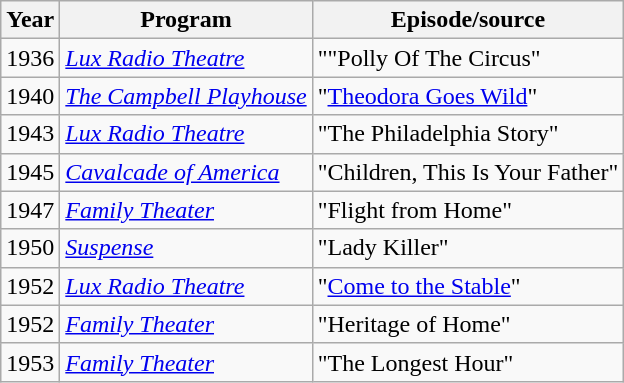<table class="wikitable">
<tr>
<th>Year</th>
<th>Program</th>
<th>Episode/source</th>
</tr>
<tr>
<td>1936</td>
<td><em><a href='#'>Lux Radio Theatre</a></em></td>
<td>""Polly Of The Circus"</td>
</tr>
<tr>
<td>1940</td>
<td><em><a href='#'>The Campbell Playhouse</a></em></td>
<td>"<a href='#'>Theodora Goes Wild</a>"</td>
</tr>
<tr>
<td>1943</td>
<td><em><a href='#'>Lux Radio Theatre</a></em></td>
<td>"The Philadelphia Story"</td>
</tr>
<tr>
<td>1945</td>
<td><em><a href='#'>Cavalcade of America</a></em></td>
<td>"Children, This Is Your Father"</td>
</tr>
<tr>
<td>1947</td>
<td><em><a href='#'>Family Theater</a></em></td>
<td>"Flight from Home"</td>
</tr>
<tr>
<td>1950</td>
<td><em><a href='#'>Suspense</a></em></td>
<td>"Lady Killer"</td>
</tr>
<tr>
<td>1952</td>
<td><em><a href='#'>Lux Radio Theatre</a></em></td>
<td>"<a href='#'>Come to the Stable</a>"</td>
</tr>
<tr>
<td>1952</td>
<td><em><a href='#'>Family Theater</a></em></td>
<td>"Heritage of Home"</td>
</tr>
<tr>
<td>1953</td>
<td><em><a href='#'>Family Theater</a></em></td>
<td>"The Longest Hour"</td>
</tr>
</table>
